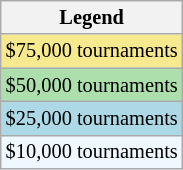<table class=wikitable style=font-size:85%>
<tr>
<th>Legend</th>
</tr>
<tr bgcolor=f7e98e>
<td>$75,000 tournaments</td>
</tr>
<tr bgcolor=addfad>
<td>$50,000 tournaments</td>
</tr>
<tr bgcolor=lightblue>
<td>$25,000 tournaments</td>
</tr>
<tr bgcolor=f0f8ff>
<td>$10,000 tournaments</td>
</tr>
</table>
